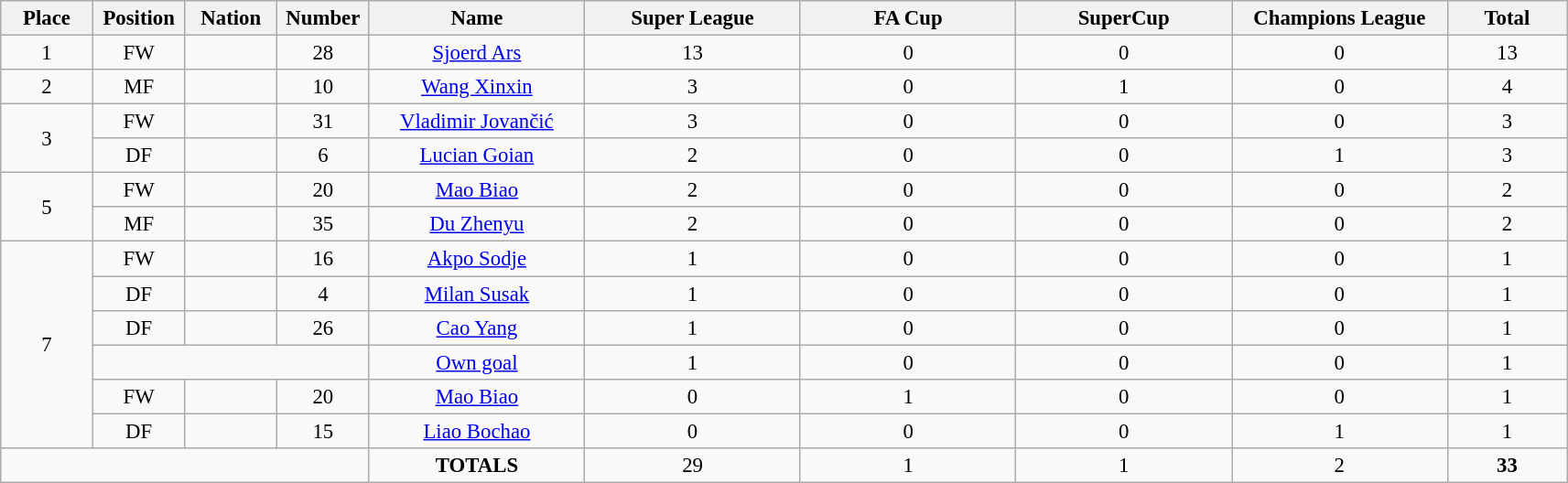<table class="wikitable" style="font-size: 95%; text-align: center;">
<tr>
<th width=60>Place</th>
<th width=60>Position</th>
<th width=60>Nation</th>
<th width=60>Number</th>
<th width=150>Name</th>
<th width=150>Super League</th>
<th width=150>FA Cup</th>
<th width=150>SuperCup</th>
<th width=150>Champions League</th>
<th width=80><strong>Total</strong></th>
</tr>
<tr>
<td>1</td>
<td>FW</td>
<td></td>
<td>28</td>
<td><a href='#'>Sjoerd Ars</a></td>
<td>13</td>
<td>0</td>
<td>0</td>
<td>0</td>
<td>13</td>
</tr>
<tr>
<td>2</td>
<td>MF</td>
<td></td>
<td>10</td>
<td><a href='#'>Wang Xinxin</a></td>
<td>3</td>
<td>0</td>
<td>1</td>
<td>0</td>
<td>4</td>
</tr>
<tr>
<td rowspan="2">3</td>
<td>FW</td>
<td></td>
<td>31</td>
<td><a href='#'>Vladimir Jovančić</a></td>
<td>3</td>
<td>0</td>
<td>0</td>
<td>0</td>
<td>3</td>
</tr>
<tr>
<td>DF</td>
<td></td>
<td>6</td>
<td><a href='#'>Lucian Goian</a></td>
<td>2</td>
<td>0</td>
<td>0</td>
<td>1</td>
<td>3</td>
</tr>
<tr>
<td rowspan="2">5</td>
<td>FW</td>
<td></td>
<td>20</td>
<td><a href='#'>Mao Biao</a></td>
<td>2</td>
<td>0</td>
<td>0</td>
<td>0</td>
<td>2</td>
</tr>
<tr>
<td>MF</td>
<td></td>
<td>35</td>
<td><a href='#'>Du Zhenyu</a></td>
<td>2</td>
<td>0</td>
<td>0</td>
<td>0</td>
<td>2</td>
</tr>
<tr>
<td rowspan="6">7</td>
<td>FW</td>
<td></td>
<td>16</td>
<td><a href='#'>Akpo Sodje</a></td>
<td>1</td>
<td>0</td>
<td>0</td>
<td>0</td>
<td>1</td>
</tr>
<tr>
<td>DF</td>
<td></td>
<td>4</td>
<td><a href='#'>Milan Susak</a></td>
<td>1</td>
<td>0</td>
<td>0</td>
<td>0</td>
<td>1</td>
</tr>
<tr>
<td>DF</td>
<td></td>
<td>26</td>
<td><a href='#'>Cao Yang</a></td>
<td>1</td>
<td>0</td>
<td>0</td>
<td>0</td>
<td>1</td>
</tr>
<tr>
<td colspan="3"></td>
<td><a href='#'>Own goal</a></td>
<td>1</td>
<td>0</td>
<td>0</td>
<td>0</td>
<td>1</td>
</tr>
<tr>
<td>FW</td>
<td></td>
<td>20</td>
<td><a href='#'>Mao Biao</a></td>
<td>0</td>
<td>1</td>
<td>0</td>
<td>0</td>
<td>1</td>
</tr>
<tr>
<td>DF</td>
<td></td>
<td>15</td>
<td><a href='#'>Liao Bochao</a></td>
<td>0</td>
<td>0</td>
<td>0</td>
<td>1</td>
<td>1</td>
</tr>
<tr>
<td colspan="4"></td>
<td><strong>TOTALS</strong></td>
<td>29</td>
<td>1</td>
<td>1</td>
<td>2</td>
<td><strong>33</strong></td>
</tr>
</table>
